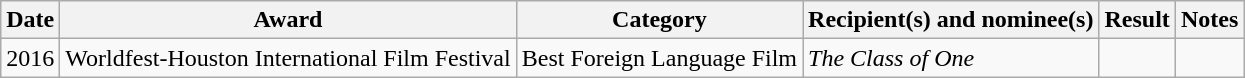<table class="wikitable">
<tr>
<th>Date</th>
<th>Award</th>
<th>Category</th>
<th>Recipient(s) and nominee(s)</th>
<th>Result</th>
<th>Notes</th>
</tr>
<tr>
<td>2016</td>
<td>Worldfest-Houston International Film Festival</td>
<td>Best Foreign Language Film</td>
<td><em>The Class of One</em></td>
<td></td>
<td></td>
</tr>
</table>
